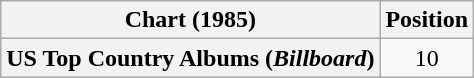<table class="wikitable plainrowheaders" style="text-align:center">
<tr>
<th scope="col">Chart (1985)</th>
<th scope="col">Position</th>
</tr>
<tr>
<th scope="row">US Top Country Albums (<em>Billboard</em>)</th>
<td>10</td>
</tr>
</table>
